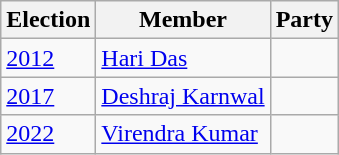<table class="wikitable sortable">
<tr>
<th>Election</th>
<th>Member</th>
<th colspan=2>Party</th>
</tr>
<tr>
<td><a href='#'>2012</a></td>
<td><a href='#'>Hari Das</a></td>
<td></td>
</tr>
<tr>
<td><a href='#'>2017</a></td>
<td><a href='#'>Deshraj Karnwal</a></td>
<td></td>
</tr>
<tr>
<td><a href='#'>2022</a></td>
<td><a href='#'>Virendra Kumar</a></td>
<td></td>
</tr>
</table>
